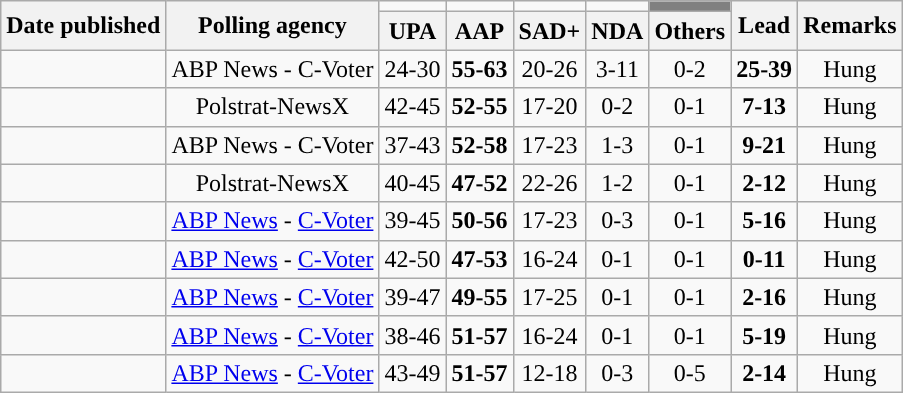<table class="wikitable sortable" style="text-align:center;">
<tr>
<th rowspan="2">Date published</th>
<th rowspan="2">Polling agency</th>
<td></td>
<td></td>
<td></td>
<td></td>
<td bgcolor="gray"></td>
<th rowspan="2">Lead</th>
<th rowspan="2">Remarks</th>
</tr>
<tr>
<th>UPA</th>
<th>AAP</th>
<th>SAD+</th>
<th>NDA</th>
<th>Others</th>
</tr>
<tr>
<td></td>
<td>ABP News - C-Voter</td>
<td>24-30</td>
<td><strong>55-63</strong></td>
<td>20-26</td>
<td>3-11</td>
<td>0-2</td>
<td><strong>25-39</strong></td>
<td>Hung</td>
</tr>
<tr>
<td></td>
<td>Polstrat-NewsX</td>
<td>42-45</td>
<td><strong>52-55</strong></td>
<td>17-20</td>
<td>0-2</td>
<td>0-1</td>
<td><strong>7-13</strong></td>
<td>Hung</td>
</tr>
<tr>
<td></td>
<td>ABP News - C-Voter</td>
<td>37-43</td>
<td><strong>52-58</strong></td>
<td>17-23</td>
<td>1-3</td>
<td>0-1</td>
<td><strong>9-21</strong></td>
<td>Hung</td>
</tr>
<tr>
<td></td>
<td>Polstrat-NewsX</td>
<td>40-45</td>
<td><strong>47-52</strong></td>
<td>22-26</td>
<td>1-2</td>
<td>0-1</td>
<td><strong>2-12</strong></td>
<td>Hung</td>
</tr>
<tr>
<td></td>
<td><a href='#'>ABP News</a> - <a href='#'>C-Voter</a></td>
<td>39-45</td>
<td><strong>50-56</strong></td>
<td>17-23</td>
<td>0-3</td>
<td>0-1</td>
<td><strong>5-16</strong></td>
<td>Hung</td>
</tr>
<tr>
<td></td>
<td><a href='#'>ABP News</a> - <a href='#'>C-Voter</a></td>
<td>42-50</td>
<td><strong>47-53</strong></td>
<td>16-24</td>
<td>0-1</td>
<td>0-1</td>
<td><strong>0-11</strong></td>
<td>Hung</td>
</tr>
<tr>
<td></td>
<td><a href='#'>ABP News</a> - <a href='#'>C-Voter</a></td>
<td>39-47</td>
<td><strong>49-55</strong></td>
<td>17-25</td>
<td>0-1</td>
<td>0-1</td>
<td><strong>2-16</strong></td>
<td>Hung</td>
</tr>
<tr>
<td></td>
<td><a href='#'>ABP News</a> - <a href='#'>C-Voter</a></td>
<td>38-46</td>
<td><strong>51-57</strong></td>
<td>16-24</td>
<td>0-1</td>
<td>0-1</td>
<td><strong>5-19</strong></td>
<td>Hung</td>
</tr>
<tr>
<td></td>
<td><a href='#'>ABP News</a> - <a href='#'>C-Voter</a></td>
<td>43-49</td>
<td><strong>51-57</strong></td>
<td>12-18</td>
<td>0-3</td>
<td>0-5</td>
<td><strong>2-14</strong></td>
<td>Hung</td>
</tr>
</table>
